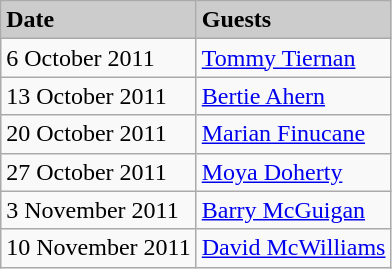<table class="wikitable">
<tr style="background:#ccc;">
<td><strong>Date</strong></td>
<td><strong>Guests</strong></td>
</tr>
<tr>
<td>6 October 2011</td>
<td><a href='#'>Tommy Tiernan</a></td>
</tr>
<tr>
<td>13 October 2011</td>
<td><a href='#'>Bertie Ahern</a></td>
</tr>
<tr>
<td>20 October 2011</td>
<td><a href='#'>Marian Finucane</a></td>
</tr>
<tr>
<td>27 October 2011</td>
<td><a href='#'>Moya Doherty</a></td>
</tr>
<tr>
<td>3 November 2011</td>
<td><a href='#'>Barry McGuigan</a></td>
</tr>
<tr>
<td>10 November 2011</td>
<td><a href='#'>David McWilliams</a></td>
</tr>
</table>
